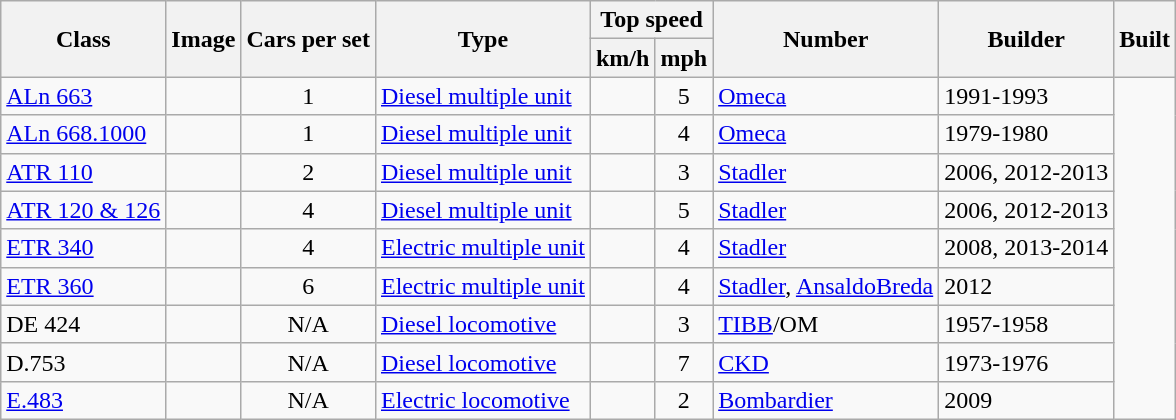<table class="wikitable">
<tr style="background:#f9f9f9;">
<th rowspan="2">Class</th>
<th rowspan="2">Image</th>
<th rowspan="2">Cars per set</th>
<th rowspan="2">Type</th>
<th colspan="2">Top speed</th>
<th rowspan="2">Number</th>
<th rowspan="2">Builder</th>
<th rowspan="2">Built</th>
</tr>
<tr style="background:#f9f9f9;">
<th>km/h</th>
<th>mph</th>
</tr>
<tr>
<td><a href='#'>ALn 663</a></td>
<td></td>
<td align=center>1</td>
<td><a href='#'>Diesel multiple unit</a></td>
<td></td>
<td align=center>5</td>
<td><a href='#'>Omeca</a></td>
<td>1991-1993</td>
</tr>
<tr>
<td><a href='#'>ALn 668.1000</a></td>
<td></td>
<td align=center>1</td>
<td><a href='#'>Diesel multiple unit</a></td>
<td></td>
<td align=center>4</td>
<td><a href='#'>Omeca</a></td>
<td>1979-1980</td>
</tr>
<tr>
<td><a href='#'>ATR 110</a></td>
<td></td>
<td align=center>2</td>
<td><a href='#'>Diesel multiple unit</a></td>
<td></td>
<td align=center>3</td>
<td><a href='#'>Stadler</a></td>
<td>2006, 2012-2013</td>
</tr>
<tr>
<td><a href='#'>ATR 120 & 126</a></td>
<td></td>
<td align=center>4</td>
<td><a href='#'>Diesel multiple unit</a></td>
<td></td>
<td align=center>5</td>
<td><a href='#'>Stadler</a></td>
<td>2006, 2012-2013</td>
</tr>
<tr>
<td><a href='#'>ETR 340</a></td>
<td></td>
<td align=center>4</td>
<td><a href='#'>Electric multiple unit</a></td>
<td></td>
<td align=center>4</td>
<td><a href='#'>Stadler</a></td>
<td>2008, 2013-2014</td>
</tr>
<tr>
<td><a href='#'>ETR 360</a></td>
<td></td>
<td align=center>6</td>
<td><a href='#'>Electric multiple unit</a></td>
<td></td>
<td align=center>4</td>
<td><a href='#'>Stadler</a>, <a href='#'>AnsaldoBreda</a></td>
<td>2012</td>
</tr>
<tr>
<td>DE 424</td>
<td></td>
<td align=center>N/A</td>
<td><a href='#'>Diesel locomotive</a></td>
<td></td>
<td align=center>3</td>
<td><a href='#'>TIBB</a>/OM</td>
<td>1957-1958</td>
</tr>
<tr>
<td>D.753</td>
<td></td>
<td align=center>N/A</td>
<td><a href='#'>Diesel locomotive</a></td>
<td></td>
<td align=center>7</td>
<td><a href='#'>CKD</a></td>
<td>1973-1976</td>
</tr>
<tr>
<td><a href='#'>E.483</a></td>
<td></td>
<td align=center>N/A</td>
<td><a href='#'>Electric locomotive</a></td>
<td></td>
<td align=center>2</td>
<td><a href='#'>Bombardier</a></td>
<td>2009</td>
</tr>
</table>
